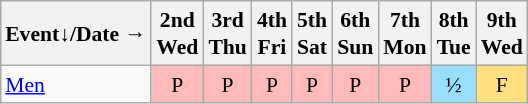<table class="wikitable" style="margin:0.5em auto; font-size:90%; line-height:1.25em; text-align:center;">
<tr>
<th>Event↓/Date →</th>
<th>2nd<br>Wed</th>
<th>3rd<br>Thu</th>
<th>4th<br>Fri</th>
<th>5th<br>Sat</th>
<th>6th<br>Sun</th>
<th>7th<br>Mon</th>
<th>8th<br>Tue</th>
<th>9th<br>Wed</th>
</tr>
<tr>
<td style="text-align:left;"><a href='#'>Men</a></td>
<td bgcolor="#FFBBBB">P</td>
<td bgcolor="#FFBBBB">P</td>
<td bgcolor="#FFBBBB">P</td>
<td bgcolor="#FFBBBB">P</td>
<td bgcolor="#FFBBBB">P</td>
<td bgcolor="#FFBBBB">P</td>
<td bgcolor="#97DEFF">½</td>
<td bgcolor="#FFDF80">F</td>
</tr>
</table>
